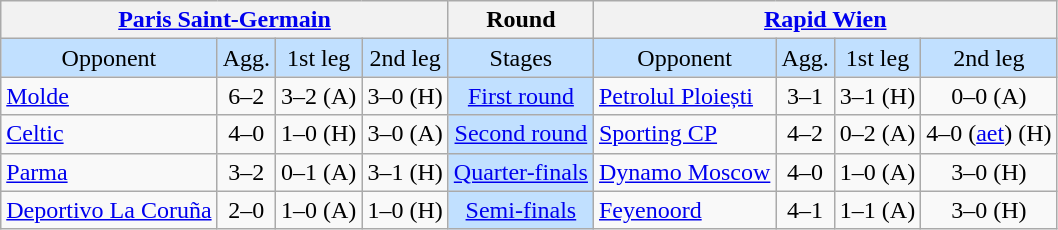<table class="wikitable" style="text-align:center">
<tr>
<th colspan=4> <a href='#'>Paris Saint-Germain</a></th>
<th>Round</th>
<th colspan=4> <a href='#'>Rapid Wien</a></th>
</tr>
<tr style="background:#c1e0ff">
<td>Opponent</td>
<td>Agg.</td>
<td>1st leg</td>
<td>2nd leg</td>
<td>Stages</td>
<td>Opponent</td>
<td>Agg.</td>
<td>1st leg</td>
<td>2nd leg</td>
</tr>
<tr>
<td align=left> <a href='#'>Molde</a></td>
<td>6–2</td>
<td>3–2 (A)</td>
<td>3–0 (H)</td>
<td style="background:#c1e0ff;"><a href='#'>First round</a></td>
<td align=left> <a href='#'>Petrolul Ploiești</a></td>
<td>3–1</td>
<td>3–1 (H)</td>
<td>0–0 (A)</td>
</tr>
<tr>
<td align=left> <a href='#'>Celtic</a></td>
<td>4–0</td>
<td>1–0 (H)</td>
<td>3–0 (A)</td>
<td style="background:#c1e0ff;"><a href='#'>Second round</a></td>
<td align=left> <a href='#'>Sporting CP</a></td>
<td>4–2</td>
<td>0–2 (A)</td>
<td>4–0 (<a href='#'>aet</a>) (H)</td>
</tr>
<tr>
<td align=left> <a href='#'>Parma</a></td>
<td>3–2</td>
<td>0–1 (A)</td>
<td>3–1 (H)</td>
<td style="background:#c1e0ff;"><a href='#'>Quarter-finals</a></td>
<td align=left> <a href='#'>Dynamo Moscow</a></td>
<td>4–0</td>
<td>1–0 (A)</td>
<td>3–0 (H)</td>
</tr>
<tr>
<td align=left> <a href='#'>Deportivo La Coruña</a></td>
<td>2–0</td>
<td>1–0 (A)</td>
<td>1–0 (H)</td>
<td style="background:#c1e0ff;"><a href='#'>Semi-finals</a></td>
<td align=left> <a href='#'>Feyenoord</a></td>
<td>4–1</td>
<td>1–1 (A)</td>
<td>3–0 (H)</td>
</tr>
</table>
